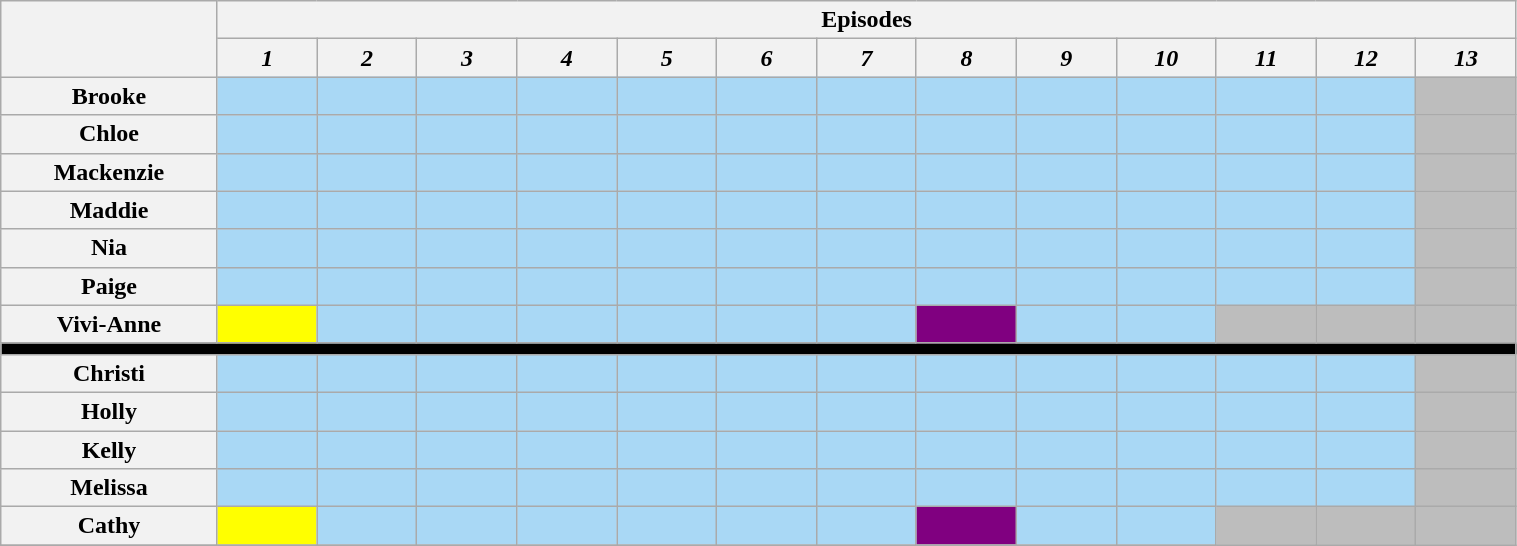<table class="wikitable" style="text-align:center; width:80%;">
<tr>
<th rowspan="2" style="width:13%;"></th>
<th colspan="26" style="text-align:center;">Episodes</th>
</tr>
<tr>
<th style="text-align:center; width:6%;"><em>1</em></th>
<th style="text-align:center; width:6%;"><em>2</em></th>
<th style="text-align:center; width:6%;"><em>3</em></th>
<th style="text-align:center; width:6%;"><em>4</em></th>
<th style="text-align:center; width:6%;"><em>5</em></th>
<th style="text-align:center; width:6%;"><em>6</em></th>
<th style="text-align:center; width:6%;"><em>7</em></th>
<th style="text-align:center; width:6%;"><em>8</em></th>
<th style="text-align:center; width:6%;"><em>9</em></th>
<th style="text-align:center; width:6%;"><em>10</em></th>
<th style="text-align:center; width:6%;"><em>11</em></th>
<th style="text-align:center; width:6%;"><em>12</em></th>
<th style="text-align:center; width:6%;"><em>13</em></th>
</tr>
<tr>
<th>Brooke</th>
<td style="background:#A9D8F5;"></td>
<td style="background:#A9D8F5;"></td>
<td style="background:#A9D8F5;"></td>
<td style="background:#A9D8F5;"></td>
<td style="background:#A9D8F5;"></td>
<td style="background:#A9D8F5;"></td>
<td style="background:#A9D8F5;"></td>
<td style="background:#A9D8F5;"></td>
<td style="background:#A9D8F5;"></td>
<td style="background:#A9D8F5;"></td>
<td style="background:#A9D8F5;"></td>
<td style="background:#A9D8F5;"></td>
<td style="background:#BDBDBD;"></td>
</tr>
<tr>
<th>Chloe</th>
<td style="background:#A9D8F5;"></td>
<td style="background:#A9D8F5;"></td>
<td style="background:#A9D8F5;"></td>
<td style="background:#A9D8F5;"></td>
<td style="background:#A9D8F5;"></td>
<td style="background:#A9D8F5;"></td>
<td style="background:#A9D8F5;"></td>
<td style="background:#A9D8F5;"></td>
<td style="background:#A9D8F5;"></td>
<td style="background:#A9D8F5;"></td>
<td style="background:#A9D8F5;"></td>
<td style="background:#A9D8F5;"></td>
<td style="background:#BDBDBD;"></td>
</tr>
<tr>
<th>Mackenzie</th>
<td style="background:#A9D8F5;"></td>
<td style="background:#A9D8F5;"></td>
<td style="background:#A9D8F5;"></td>
<td style="background:#A9D8F5;"></td>
<td style="background:#A9D8F5;"></td>
<td style="background:#A9D8F5;"></td>
<td style="background:#A9D8F5;"></td>
<td style="background:#A9D8F5;"></td>
<td style="background:#A9D8F5;"></td>
<td style="background:#A9D8F5;"></td>
<td style="background:#A9D8F5;"></td>
<td style="background:#A9D8F5;"></td>
<td style="background:#BDBDBD;"></td>
</tr>
<tr>
<th>Maddie</th>
<td style="background:#A9D8F5;"></td>
<td style="background:#A9D8F5;"></td>
<td style="background:#A9D8F5;"></td>
<td style="background:#A9D8F5;"></td>
<td style="background:#A9D8F5;"></td>
<td style="background:#A9D8F5;"></td>
<td style="background:#A9D8F5;"></td>
<td style="background:#A9D8F5;"></td>
<td style="background:#A9D8F5;"></td>
<td style="background:#A9D8F5;"></td>
<td style="background:#A9D8F5;"></td>
<td style="background:#A9D8F5;"></td>
<td style="background:#BDBDBD;"></td>
</tr>
<tr>
<th>Nia</th>
<td style="background:#A9D8F5;"></td>
<td style="background:#A9D8F5;"></td>
<td style="background:#A9D8F5;"></td>
<td style="background:#A9D8F5;"></td>
<td style="background:#A9D8F5;"></td>
<td style="background:#A9D8F5;"></td>
<td style="background:#A9D8F5;"></td>
<td style="background:#A9D8F5;"></td>
<td style="background:#A9D8F5;"></td>
<td style="background:#A9D8F5;"></td>
<td style="background:#A9D8F5;"></td>
<td style="background:#A9D8F5;"></td>
<td style="background:#BDBDBD;"></td>
</tr>
<tr>
<th>Paige</th>
<td style="background:#A9D8F5;"></td>
<td style="background:#A9D8F5;"></td>
<td style="background:#A9D8F5;"></td>
<td style="background:#A9D8F5;"></td>
<td style="background:#A9D8F5;"></td>
<td style="background:#A9D8F5;"></td>
<td style="background:#A9D8F5;"></td>
<td style="background:#A9D8F5;"></td>
<td style="background:#A9D8F5;"></td>
<td style="background:#A9D8F5;"></td>
<td style="background:#A9D8F5;"></td>
<td style="background:#A9D8F5;"></td>
<td style="background:#BDBDBD;"></td>
</tr>
<tr>
<th>Vivi-Anne</th>
<td style="background:yellow;"></td>
<td style="background:#A9D8F5;"></td>
<td style="background:#A9D8F5;"></td>
<td style="background:#A9D8F5;"></td>
<td style="background:#A9D8F5;"></td>
<td style="background:#A9D8F5;"></td>
<td style="background:#A9D8F5;"></td>
<td style="background:purple;"></td>
<td style="background:#A9D8F5;"></td>
<td style="background:#A9D8F5;"></td>
<td style="background:#BDBDBD;"></td>
<td style="background:#BDBDBD;"></td>
<td style="background:#BDBDBD;"></td>
</tr>
<tr>
<th colspan="27" style="background:#000;"></th>
</tr>
<tr>
<th>Christi</th>
<td style="background:#A9D8F5;"></td>
<td style="background:#A9D8F5;"></td>
<td style="background:#A9D8F5;"></td>
<td style="background:#A9D8F5;"></td>
<td style="background:#A9D8F5;"></td>
<td style="background:#A9D8F5;"></td>
<td style="background:#A9D8F5;"></td>
<td style="background:#A9D8F5;"></td>
<td style="background:#A9D8F5;"></td>
<td style="background:#A9D8F5;"></td>
<td style="background:#A9D8F5;"></td>
<td style="background:#A9D8F5;"></td>
<td style="background:#BDBDBD;"></td>
</tr>
<tr>
<th>Holly</th>
<td style="background:#A9D8F5;"></td>
<td style="background:#A9D8F5;"></td>
<td style="background:#A9D8F5;"></td>
<td style="background:#A9D8F5;"></td>
<td style="background:#A9D8F5;"></td>
<td style="background:#A9D8F5;"></td>
<td style="background:#A9D8F5;"></td>
<td style="background:#A9D8F5;"></td>
<td style="background:#A9D8F5;"></td>
<td style="background:#A9D8F5;"></td>
<td style="background:#A9D8F5;"></td>
<td style="background:#A9D8F5;"></td>
<td style="background:#BDBDBD;"></td>
</tr>
<tr>
<th>Kelly</th>
<td style="background:#A9D8F5;"></td>
<td style="background:#A9D8F5;"></td>
<td style="background:#A9D8F5;"></td>
<td style="background:#A9D8F5;"></td>
<td style="background:#A9D8F5;"></td>
<td style="background:#A9D8F5;"></td>
<td style="background:#A9D8F5;"></td>
<td style="background:#A9D8F5;"></td>
<td style="background:#A9D8F5;"></td>
<td style="background:#A9D8F5;"></td>
<td style="background:#A9D8F5;"></td>
<td style="background:#A9D8F5;"></td>
<td style="background:#BDBDBD;"></td>
</tr>
<tr>
<th>Melissa</th>
<td style="background:#A9D8F5;"></td>
<td style="background:#A9D8F5;"></td>
<td style="background:#A9D8F5;"></td>
<td style="background:#A9D8F5;"></td>
<td style="background:#A9D8F5;"></td>
<td style="background:#A9D8F5;"></td>
<td style="background:#A9D8F5;"></td>
<td style="background:#A9D8F5;"></td>
<td style="background:#A9D8F5;"></td>
<td style="background:#A9D8F5;"></td>
<td style="background:#A9D8F5;"></td>
<td style="background:#A9D8F5;"></td>
<td style="background:#BDBDBD;"></td>
</tr>
<tr>
<th>Cathy</th>
<td style="background:yellow;"></td>
<td style="background:#A9D8F5;"></td>
<td style="background:#A9D8F5;"></td>
<td style="background:#A9D8F5;"></td>
<td style="background:#A9D8F5;"></td>
<td style="background:#A9D8F5;"></td>
<td style="background:#A9D8F5;"></td>
<td style="background:purple;"></td>
<td style="background:#A9D8F5;"></td>
<td style="background:#A9D8F5;"></td>
<td style="background:#BDBDBD;"></td>
<td style="background:#BDBDBD;"></td>
<td style="background:#BDBDBD;"></td>
</tr>
<tr>
</tr>
</table>
